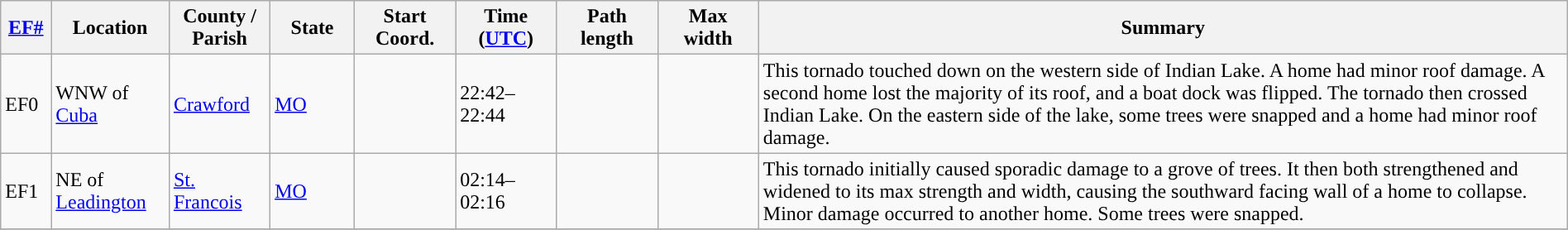<table class="wikitable sortable" style="width:100%;">
<tr>
<th scope="col"  style="width:3%; text-align:center;"><a href='#'>EF#</a></th>
<th scope="col"  style="width:7%; text-align:center;" class="unsortable">Location</th>
<th scope="col"  style="width:6%; text-align:center;" class="unsortable">County / Parish</th>
<th scope="col"  style="width:5%; text-align:center;">State</th>
<th scope="col"  style="width:6%; text-align:center;">Start Coord.</th>
<th scope="col"  style="width:6%; text-align:center;">Time (<a href='#'>UTC</a>)</th>
<th scope="col"  style="width:6%; text-align:center;">Path length</th>
<th scope="col"  style="width:6%; text-align:center;">Max width</th>
<th scope="col" class="unsortable" style="width:48%; text-align:center;">Summary</th>
</tr>
<tr>
<td>EF0</td>
<td>WNW of <a href='#'>Cuba</a></td>
<td><a href='#'>Crawford</a></td>
<td><a href='#'>MO</a></td>
<td></td>
<td>22:42–22:44</td>
<td></td>
<td></td>
<td>This tornado touched down on the western side of Indian Lake. A home had minor roof damage. A second home lost the majority of its roof, and a boat dock was flipped. The tornado then crossed Indian Lake. On the eastern side of the lake, some trees were snapped and a home had minor roof damage.</td>
</tr>
<tr>
<td>EF1</td>
<td>NE of <a href='#'>Leadington</a></td>
<td><a href='#'>St. Francois</a></td>
<td><a href='#'>MO</a></td>
<td></td>
<td>02:14–02:16</td>
<td></td>
<td></td>
<td>This tornado initially caused sporadic damage to a grove of trees. It then both strengthened and widened to its max strength and width, causing the southward facing wall of a home to collapse. Minor damage occurred to another home. Some trees were snapped.</td>
</tr>
<tr>
</tr>
</table>
